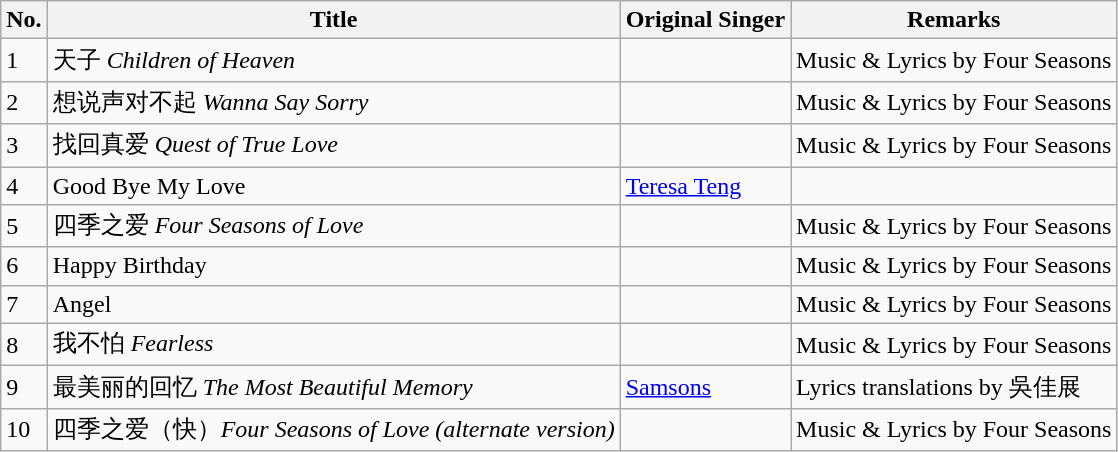<table class="wikitable">
<tr>
<th>No.</th>
<th>Title</th>
<th>Original Singer</th>
<th>Remarks</th>
</tr>
<tr>
<td>1</td>
<td>天子  <em>Children of Heaven</em></td>
<td></td>
<td>Music & Lyrics by Four Seasons</td>
</tr>
<tr>
<td>2</td>
<td>想说声对不起  <em>Wanna Say Sorry</em></td>
<td></td>
<td>Music & Lyrics by Four Seasons</td>
</tr>
<tr>
<td>3</td>
<td>找回真爱  <em>Quest of True Love</em></td>
<td></td>
<td>Music & Lyrics by Four Seasons</td>
</tr>
<tr>
<td>4</td>
<td>Good Bye My Love</td>
<td><a href='#'>Teresa Teng</a></td>
<td></td>
</tr>
<tr>
<td>5</td>
<td>四季之爱  <em>Four Seasons of Love</em></td>
<td></td>
<td>Music & Lyrics by Four Seasons</td>
</tr>
<tr>
<td>6</td>
<td>Happy Birthday</td>
<td></td>
<td>Music & Lyrics by Four Seasons</td>
</tr>
<tr>
<td>7</td>
<td>Angel</td>
<td></td>
<td>Music & Lyrics by Four Seasons</td>
</tr>
<tr>
<td>8</td>
<td>我不怕  <em>Fearless</em></td>
<td></td>
<td>Music & Lyrics by Four Seasons</td>
</tr>
<tr>
<td>9</td>
<td>最美丽的回忆  <em>The Most Beautiful Memory</em></td>
<td><a href='#'>Samsons</a></td>
<td>Lyrics translations by 吳佳展</td>
</tr>
<tr>
<td>10</td>
<td>四季之爱（快）<em>Four Seasons of Love (alternate version)</em></td>
<td></td>
<td>Music & Lyrics by Four Seasons</td>
</tr>
</table>
